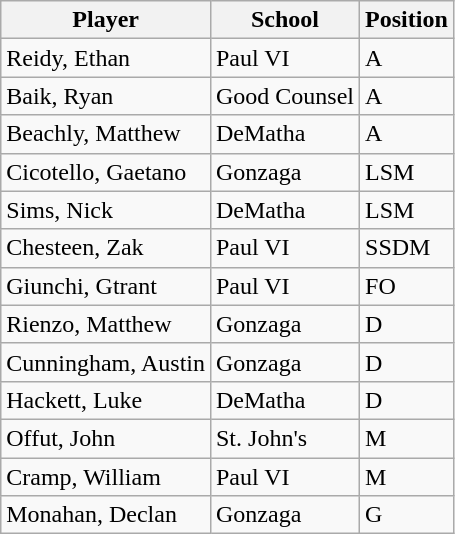<table class="wikitable sortable">
<tr>
<th>Player</th>
<th>School</th>
<th>Position</th>
</tr>
<tr>
<td>Reidy, Ethan</td>
<td>Paul VI</td>
<td>A</td>
</tr>
<tr>
<td>Baik, Ryan</td>
<td>Good Counsel</td>
<td>A</td>
</tr>
<tr>
<td>Beachly, Matthew</td>
<td>DeMatha</td>
<td>A</td>
</tr>
<tr>
<td>Cicotello, Gaetano</td>
<td>Gonzaga</td>
<td>LSM</td>
</tr>
<tr>
<td>Sims, Nick</td>
<td>DeMatha</td>
<td>LSM</td>
</tr>
<tr>
<td>Chesteen, Zak</td>
<td>Paul VI</td>
<td>SSDM</td>
</tr>
<tr>
<td>Giunchi, Gtrant</td>
<td>Paul VI</td>
<td>FO</td>
</tr>
<tr>
<td>Rienzo, Matthew</td>
<td>Gonzaga</td>
<td>D</td>
</tr>
<tr>
<td>Cunningham, Austin</td>
<td>Gonzaga</td>
<td>D</td>
</tr>
<tr>
<td>Hackett, Luke</td>
<td>DeMatha</td>
<td>D</td>
</tr>
<tr>
<td>Offut, John</td>
<td>St. John's</td>
<td>M</td>
</tr>
<tr>
<td>Cramp, William</td>
<td>Paul VI</td>
<td>M</td>
</tr>
<tr>
<td>Monahan, Declan</td>
<td>Gonzaga</td>
<td>G</td>
</tr>
</table>
